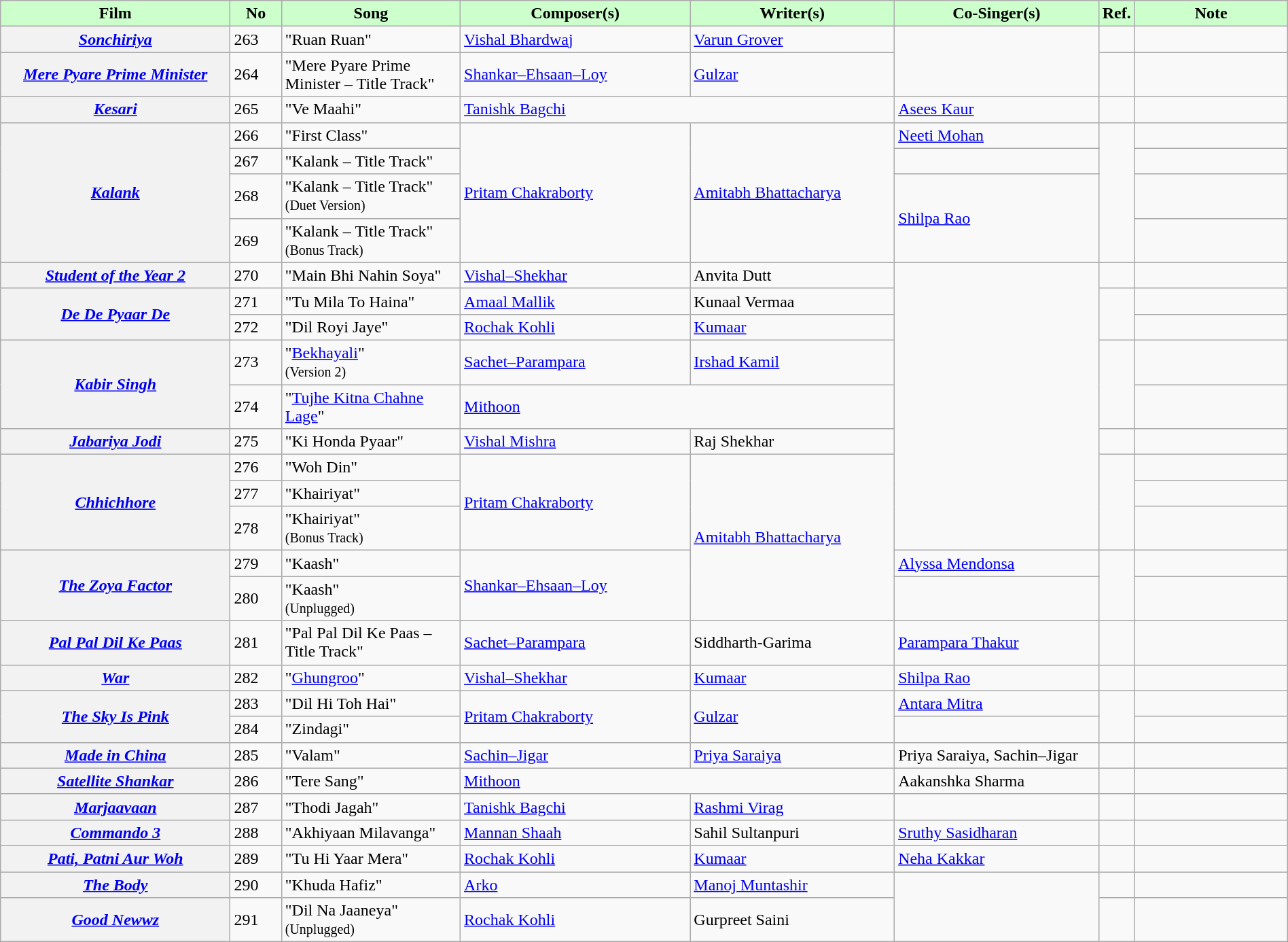<table class="wikitable plainrowheaders" style="width:100%;" textcolor:#000;">
<tr style="background:#cfc; text-align:center;">
<td scope="col" style="width:18%;"><strong>Film</strong></td>
<td scope="col" style="width:4%;"><strong>No</strong></td>
<td scope="col" style="width:14%;"><strong>Song</strong></td>
<td scope="col" style="width:18%;"><strong>Composer(s)</strong></td>
<td scope="col" style="width:16%;"><strong>Writer(s)</strong></td>
<td scope="col" style="width:16%;"><strong>Co-Singer(s)</strong></td>
<td scope="col" style="width:2%;"><strong>Ref.</strong></td>
<td scope="col" style="width:12%;"><strong>Note</strong></td>
</tr>
<tr>
<th scope="row"><em><a href='#'>Sonchiriya</a></em></th>
<td>263</td>
<td>"Ruan Ruan"</td>
<td><a href='#'>Vishal Bhardwaj</a></td>
<td><a href='#'>Varun Grover</a></td>
<td rowspan="2"></td>
<td></td>
<td></td>
</tr>
<tr>
<th scope="row"><em><a href='#'>Mere Pyare Prime Minister</a></em></th>
<td>264</td>
<td>"Mere Pyare Prime Minister – Title Track"</td>
<td><a href='#'>Shankar–Ehsaan–Loy</a></td>
<td><a href='#'>Gulzar</a></td>
<td></td>
<td></td>
</tr>
<tr>
<th scope="row"><em><a href='#'>Kesari</a></em></th>
<td>265</td>
<td>"Ve Maahi"</td>
<td colspan="2"><a href='#'>Tanishk Bagchi</a></td>
<td><a href='#'>Asees Kaur</a></td>
<td></td>
<td></td>
</tr>
<tr>
<th rowspan="4" scope="row"><em><a href='#'>Kalank</a></em></th>
<td>266</td>
<td>"First Class"</td>
<td rowspan="4"><a href='#'>Pritam Chakraborty</a></td>
<td rowspan="4"><a href='#'>Amitabh Bhattacharya</a></td>
<td><a href='#'>Neeti Mohan</a></td>
<td rowspan="4"></td>
<td></td>
</tr>
<tr>
<td>267</td>
<td>"Kalank – Title Track"</td>
<td></td>
<td></td>
</tr>
<tr>
<td>268</td>
<td>"Kalank – Title Track" <br><small>(Duet Version)</small></td>
<td rowspan="2"><a href='#'>Shilpa Rao</a></td>
<td></td>
</tr>
<tr>
<td>269</td>
<td>"Kalank – Title Track" <br><small>(Bonus Track)</small></td>
<td></td>
</tr>
<tr>
<th scope="row"><em><a href='#'>Student of the Year 2</a></em></th>
<td>270</td>
<td>"Main Bhi Nahin Soya"</td>
<td><a href='#'>Vishal–Shekhar</a></td>
<td>Anvita Dutt</td>
<td rowspan="9"></td>
<td></td>
<td></td>
</tr>
<tr>
<th rowspan="2"  scope="row"><em><a href='#'>De De Pyaar De</a></em></th>
<td>271</td>
<td>"Tu Mila To Haina"</td>
<td><a href='#'>Amaal Mallik</a></td>
<td>Kunaal Vermaa</td>
<td rowspan="2"></td>
<td></td>
</tr>
<tr>
<td>272</td>
<td>"Dil Royi Jaye"</td>
<td><a href='#'>Rochak Kohli</a></td>
<td><a href='#'>Kumaar</a></td>
<td></td>
</tr>
<tr>
<th rowspan="2" scope="row"><em><a href='#'>Kabir Singh</a></em></th>
<td>273</td>
<td>"<a href='#'>Bekhayali</a>"<br><small>(Version 2)</small></td>
<td><a href='#'>Sachet–Parampara</a></td>
<td><a href='#'>Irshad Kamil</a></td>
<td rowspan="2"></td>
<td></td>
</tr>
<tr>
<td>274</td>
<td>"<a href='#'>Tujhe Kitna Chahne Lage</a>"</td>
<td colspan="2"><a href='#'>Mithoon</a></td>
<td></td>
</tr>
<tr>
<th scope="row"><em><a href='#'>Jabariya Jodi</a></em></th>
<td>275</td>
<td>"Ki Honda Pyaar"</td>
<td><a href='#'>Vishal Mishra</a></td>
<td>Raj Shekhar</td>
<td></td>
<td></td>
</tr>
<tr>
<th rowspan="3" scope="row"><em><a href='#'>Chhichhore</a></em></th>
<td>276</td>
<td>"Woh Din"</td>
<td rowspan="3"><a href='#'>Pritam Chakraborty</a></td>
<td rowspan="5"><a href='#'>Amitabh Bhattacharya</a></td>
<td rowspan="3"></td>
<td></td>
</tr>
<tr>
<td>277</td>
<td>"Khairiyat"</td>
<td></td>
</tr>
<tr>
<td>278</td>
<td>"Khairiyat"<br><small>(Bonus Track)</small></td>
<td></td>
</tr>
<tr>
<th rowspan="2"  scope="row"><em><a href='#'>The Zoya Factor</a></em></th>
<td>279</td>
<td>"Kaash"</td>
<td rowspan="2"><a href='#'>Shankar–Ehsaan–Loy</a></td>
<td><a href='#'>Alyssa Mendonsa</a></td>
<td rowspan="2""></td>
<td></td>
</tr>
<tr>
<td>280</td>
<td>"Kaash" <br><small>(Unplugged)</small></td>
<td></td>
<td></td>
</tr>
<tr>
<th scope="row"><em><a href='#'>Pal Pal Dil Ke Paas</a></em></th>
<td>281</td>
<td>"Pal Pal Dil Ke Paas – Title Track"</td>
<td><a href='#'>Sachet–Parampara</a></td>
<td>Siddharth-Garima</td>
<td><a href='#'>Parampara Thakur</a></td>
<td></td>
<td></td>
</tr>
<tr>
<th scope="row"><em><a href='#'>War</a></em></th>
<td>282</td>
<td>"<a href='#'>Ghungroo</a>"</td>
<td><a href='#'>Vishal–Shekhar</a></td>
<td><a href='#'>Kumaar</a></td>
<td><a href='#'>Shilpa Rao</a></td>
<td></td>
<td></td>
</tr>
<tr>
<th rowspan="2"  scope="row"><em><a href='#'>The Sky Is Pink</a></em></th>
<td>283</td>
<td>"Dil Hi Toh Hai"</td>
<td rowspan="2"><a href='#'>Pritam Chakraborty</a></td>
<td rowspan="2"><a href='#'>Gulzar</a></td>
<td><a href='#'>Antara Mitra</a></td>
<td rowspan="2"></td>
<td></td>
</tr>
<tr>
<td>284</td>
<td>"Zindagi"</td>
<td></td>
<td></td>
</tr>
<tr>
<th scope="row"><em><a href='#'>Made in China</a></em></th>
<td>285</td>
<td>"Valam"</td>
<td><a href='#'>Sachin–Jigar</a></td>
<td><a href='#'>Priya Saraiya</a></td>
<td>Priya Saraiya, Sachin–Jigar</td>
<td></td>
<td></td>
</tr>
<tr>
<th scope="row"><em><a href='#'>Satellite Shankar</a></em></th>
<td>286</td>
<td>"Tere Sang"</td>
<td colspan="2"><a href='#'>Mithoon</a></td>
<td>Aakanshka Sharma</td>
<td></td>
<td></td>
</tr>
<tr>
<th scope="row"><em><a href='#'>Marjaavaan</a></em></th>
<td>287</td>
<td>"Thodi Jagah"</td>
<td><a href='#'>Tanishk Bagchi</a></td>
<td><a href='#'>Rashmi Virag</a></td>
<td></td>
<td></td>
<td></td>
</tr>
<tr>
<th scope="row"><em><a href='#'>Commando 3</a></em></th>
<td>288</td>
<td>"Akhiyaan Milavanga"</td>
<td><a href='#'>Mannan Shaah</a></td>
<td>Sahil Sultanpuri</td>
<td><a href='#'>Sruthy Sasidharan</a></td>
<td></td>
<td></td>
</tr>
<tr>
<th scope="row"><em><a href='#'>Pati, Patni Aur Woh</a></em></th>
<td>289</td>
<td>"Tu Hi Yaar Mera"</td>
<td><a href='#'>Rochak Kohli</a></td>
<td><a href='#'>Kumaar</a></td>
<td><a href='#'>Neha Kakkar</a></td>
<td></td>
<td></td>
</tr>
<tr>
<th scope="row"><em><a href='#'>The Body</a></em></th>
<td>290</td>
<td>"Khuda Hafiz"</td>
<td><a href='#'>Arko</a></td>
<td><a href='#'>Manoj Muntashir</a></td>
<td rowspan="2"></td>
<td></td>
<td></td>
</tr>
<tr>
<th scope="row"><em><a href='#'>Good Newwz</a></em></th>
<td>291</td>
<td>"Dil Na Jaaneya" <br><small>(Unplugged)</small></td>
<td><a href='#'>Rochak Kohli</a></td>
<td>Gurpreet Saini</td>
<td></td>
<td></td>
</tr>
</table>
